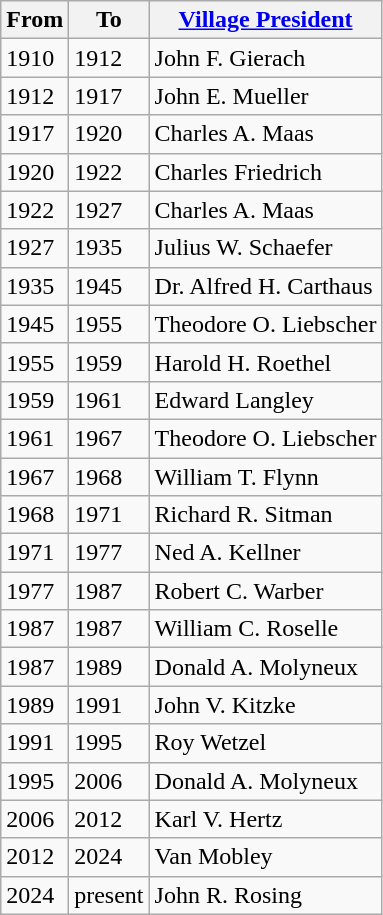<table class="wikitable mw-collapsible">
<tr>
<th>From</th>
<th>To</th>
<th><a href='#'>Village President</a></th>
</tr>
<tr>
<td>1910</td>
<td>1912</td>
<td>John F. Gierach</td>
</tr>
<tr>
<td>1912</td>
<td>1917</td>
<td>John E. Mueller</td>
</tr>
<tr>
<td>1917</td>
<td>1920</td>
<td>Charles A. Maas</td>
</tr>
<tr>
<td>1920</td>
<td>1922</td>
<td>Charles Friedrich</td>
</tr>
<tr>
<td>1922</td>
<td>1927</td>
<td>Charles A. Maas</td>
</tr>
<tr>
<td>1927</td>
<td>1935</td>
<td>Julius W. Schaefer</td>
</tr>
<tr>
<td>1935</td>
<td>1945</td>
<td>Dr. Alfred H. Carthaus</td>
</tr>
<tr>
<td>1945</td>
<td>1955</td>
<td>Theodore O. Liebscher</td>
</tr>
<tr>
<td>1955</td>
<td>1959</td>
<td>Harold H. Roethel</td>
</tr>
<tr>
<td>1959</td>
<td>1961</td>
<td>Edward Langley</td>
</tr>
<tr>
<td>1961</td>
<td>1967</td>
<td>Theodore O. Liebscher</td>
</tr>
<tr>
<td>1967</td>
<td>1968</td>
<td>William T.  Flynn</td>
</tr>
<tr>
<td>1968</td>
<td>1971</td>
<td>Richard R. Sitman</td>
</tr>
<tr>
<td>1971</td>
<td>1977</td>
<td>Ned A. Kellner</td>
</tr>
<tr>
<td>1977</td>
<td>1987</td>
<td>Robert C. Warber</td>
</tr>
<tr>
<td>1987</td>
<td>1987</td>
<td>William C. Roselle</td>
</tr>
<tr>
<td>1987</td>
<td>1989</td>
<td>Donald A. Molyneux</td>
</tr>
<tr>
<td>1989</td>
<td>1991</td>
<td>John V. Kitzke</td>
</tr>
<tr>
<td>1991</td>
<td>1995</td>
<td>Roy Wetzel</td>
</tr>
<tr>
<td>1995</td>
<td>2006</td>
<td>Donald A. Molyneux</td>
</tr>
<tr>
<td>2006</td>
<td>2012</td>
<td>Karl V. Hertz</td>
</tr>
<tr>
<td>2012</td>
<td>2024</td>
<td>Van Mobley</td>
</tr>
<tr>
<td>2024</td>
<td>present</td>
<td>John R. Rosing</td>
</tr>
</table>
